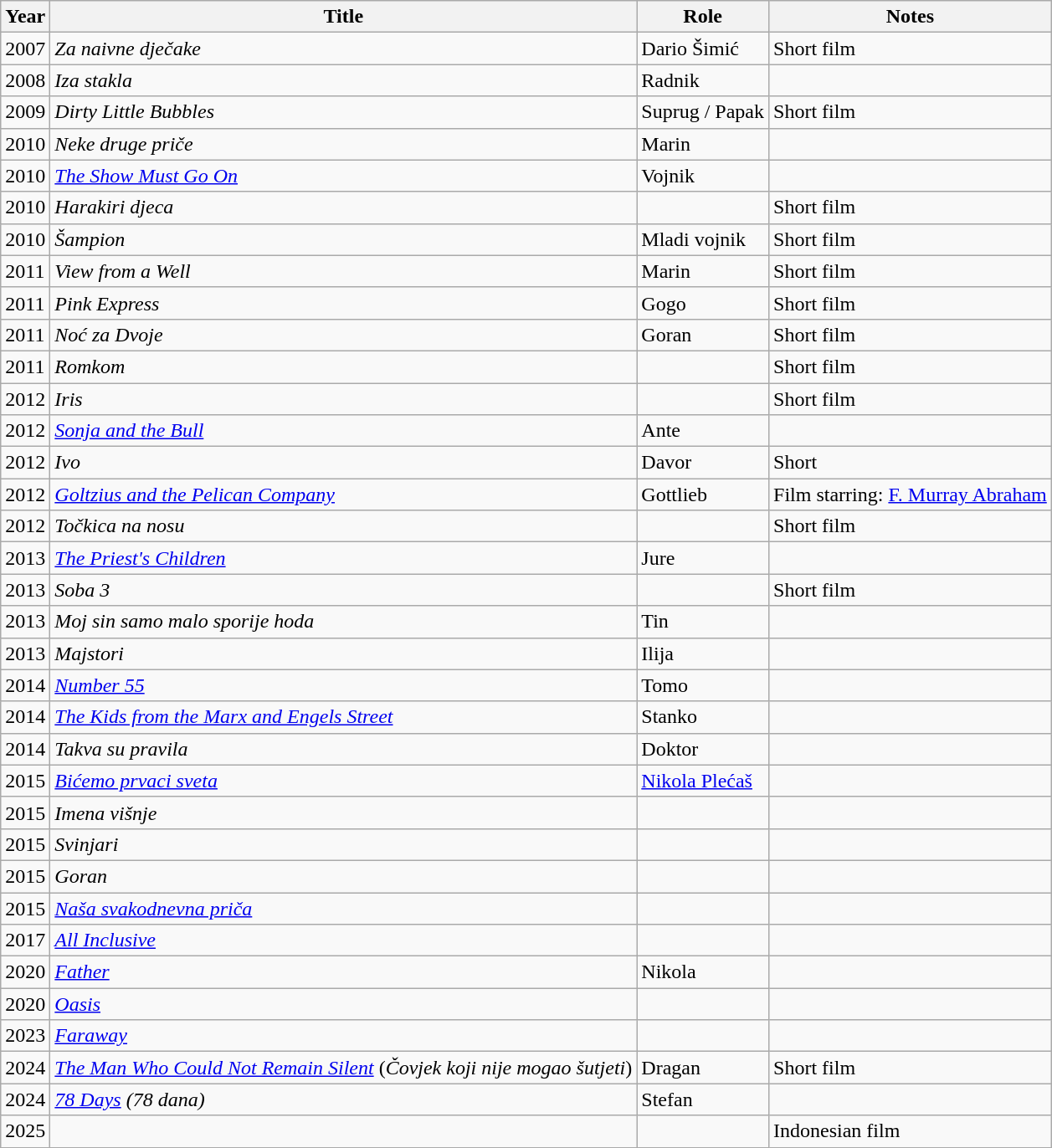<table class="wikitable sortable">
<tr>
<th>Year</th>
<th>Title</th>
<th>Role</th>
<th>Notes</th>
</tr>
<tr>
<td>2007</td>
<td><em>Za naivne dječake</em></td>
<td>Dario Šimić</td>
<td>Short film</td>
</tr>
<tr>
<td>2008</td>
<td><em>Iza stakla</em></td>
<td>Radnik</td>
<td></td>
</tr>
<tr>
<td>2009</td>
<td><em>Dirty Little Bubbles</em></td>
<td>Suprug / Papak</td>
<td>Short film</td>
</tr>
<tr>
<td>2010</td>
<td><em>Neke druge priče</em></td>
<td>Marin</td>
<td></td>
</tr>
<tr>
<td>2010</td>
<td><em><a href='#'>The Show Must Go On</a></em></td>
<td>Vojnik</td>
<td></td>
</tr>
<tr>
<td>2010</td>
<td><em>Harakiri djeca</em></td>
<td></td>
<td>Short film</td>
</tr>
<tr>
<td>2010</td>
<td><em>Šampion</em></td>
<td>Mladi vojnik</td>
<td>Short film</td>
</tr>
<tr>
<td>2011</td>
<td><em>View from a Well</em></td>
<td>Marin</td>
<td>Short film</td>
</tr>
<tr>
<td>2011</td>
<td><em>Pink Express</em></td>
<td>Gogo</td>
<td>Short film</td>
</tr>
<tr>
<td>2011</td>
<td><em>Noć za Dvoje</em></td>
<td>Goran</td>
<td>Short film</td>
</tr>
<tr>
<td>2011</td>
<td><em>Romkom</em></td>
<td></td>
<td>Short film</td>
</tr>
<tr>
<td>2012</td>
<td><em>Iris</em></td>
<td></td>
<td>Short film</td>
</tr>
<tr>
<td>2012</td>
<td><em><a href='#'>Sonja and the Bull</a></em></td>
<td>Ante</td>
<td></td>
</tr>
<tr>
<td>2012</td>
<td><em>Ivo</em></td>
<td>Davor</td>
<td>Short</td>
</tr>
<tr>
<td>2012</td>
<td><em><a href='#'>Goltzius and the Pelican Company</a></em></td>
<td>Gottlieb</td>
<td>Film starring: <a href='#'>F. Murray Abraham</a></td>
</tr>
<tr>
<td>2012</td>
<td><em>Točkica na nosu </em></td>
<td></td>
<td>Short film</td>
</tr>
<tr>
<td>2013</td>
<td><em><a href='#'>The Priest's Children</a></em></td>
<td>Jure</td>
<td></td>
</tr>
<tr>
<td>2013</td>
<td><em>Soba 3</em></td>
<td></td>
<td>Short film</td>
</tr>
<tr>
<td>2013</td>
<td><em>Moj sin samo malo sporije hoda</em></td>
<td>Tin</td>
<td></td>
</tr>
<tr>
<td>2013</td>
<td><em>Majstori</em></td>
<td>Ilija</td>
<td></td>
</tr>
<tr>
<td>2014</td>
<td><em><a href='#'>Number 55</a></em></td>
<td>Tomo</td>
<td></td>
</tr>
<tr>
<td>2014</td>
<td><em><a href='#'>The Kids from the Marx and Engels Street</a></em></td>
<td>Stanko</td>
<td></td>
</tr>
<tr>
<td>2014</td>
<td><em>Takva su pravila </em></td>
<td>Doktor</td>
<td></td>
</tr>
<tr>
<td>2015</td>
<td><em><a href='#'>Bićemo prvaci sveta</a></em></td>
<td><a href='#'>Nikola Plećaš</a></td>
<td></td>
</tr>
<tr>
<td>2015</td>
<td><em>Imena višnje </em></td>
<td></td>
<td></td>
</tr>
<tr>
<td>2015</td>
<td><em>Svinjari </em></td>
<td></td>
<td></td>
</tr>
<tr>
<td>2015</td>
<td><em>Goran </em></td>
<td></td>
<td></td>
</tr>
<tr>
<td>2015</td>
<td><em><a href='#'>Naša svakodnevna priča</a></em></td>
<td></td>
<td></td>
</tr>
<tr>
<td>2017</td>
<td><em><a href='#'>All Inclusive</a></em></td>
<td></td>
<td></td>
</tr>
<tr>
<td>2020</td>
<td><a href='#'><em>Father</em></a></td>
<td>Nikola</td>
<td></td>
</tr>
<tr>
<td>2020</td>
<td><em><a href='#'>Oasis</a></em></td>
<td></td>
<td></td>
</tr>
<tr>
<td>2023</td>
<td><em><a href='#'>Faraway</a></em></td>
<td></td>
<td></td>
</tr>
<tr>
<td>2024</td>
<td><em><a href='#'>The Man Who Could Not Remain Silent</a></em> (<em>Čovjek koji nije mogao šutjeti</em>)</td>
<td>Dragan</td>
<td>Short film</td>
</tr>
<tr>
<td>2024</td>
<td><em><a href='#'>78 Days</a> (78 dana)</em></td>
<td>Stefan</td>
<td></td>
</tr>
<tr>
<td>2025</td>
<td></td>
<td></td>
<td>Indonesian film</td>
</tr>
</table>
